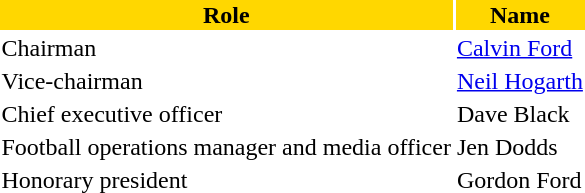<table class="toccolours">
<tr>
<th style="background:gold;">Role</th>
<th style="background:gold;">Name</th>
</tr>
<tr>
<td>Chairman</td>
<td> <a href='#'>Calvin Ford</a></td>
</tr>
<tr>
<td>Vice-chairman</td>
<td> <a href='#'>Neil Hogarth</a></td>
</tr>
<tr>
<td>Chief executive officer</td>
<td> Dave Black</td>
</tr>
<tr>
<td>Football operations manager and media officer</td>
<td> Jen Dodds</td>
</tr>
<tr>
<td>Honorary president</td>
<td> Gordon Ford</td>
</tr>
</table>
